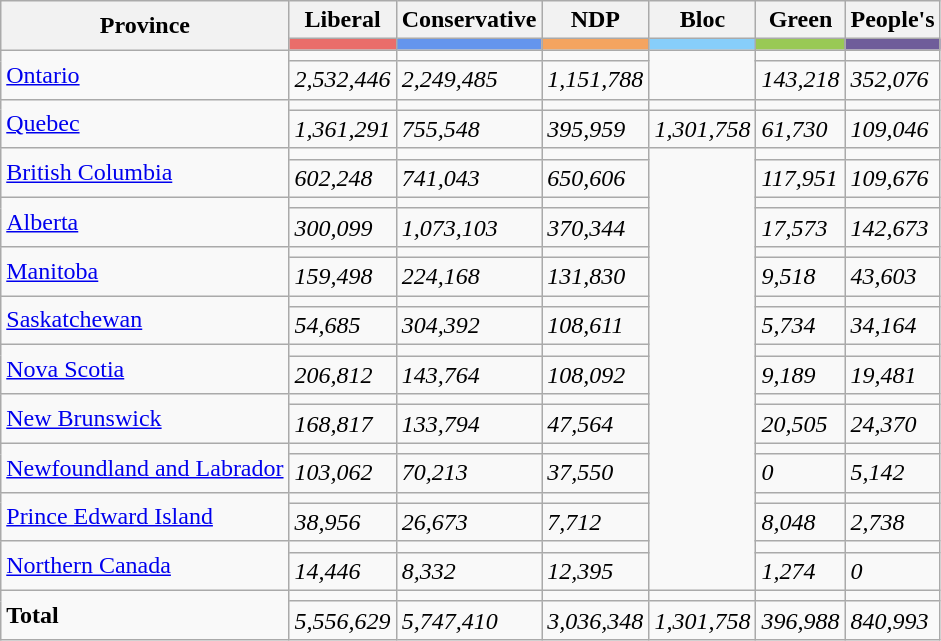<table class="wikitable" style="text-align:left;">
<tr>
<th rowspan="2">Province</th>
<th style="width:50px;">Liberal</th>
<th style="width:50px;">Conservative</th>
<th style="width:50px;">NDP</th>
<th style="width:50px;">Bloc</th>
<th style="width:50px;">Green</th>
<th style="width:50px;">People's</th>
</tr>
<tr>
<th style="background-color:#EA6D6A;"></th>
<th style="background-color:#6495ED;"></th>
<th style="background-color:#F4A460;"></th>
<th style="background-color:#87CEFA;"></th>
<th style="background-color:#99C955;"></th>
<th style="background-color:#6f5d9a;"></th>
</tr>
<tr>
<td rowspan="2"><a href='#'>Ontario</a></td>
<td><strong></strong></td>
<td></td>
<td></td>
<td rowspan="2"></td>
<td></td>
</tr>
<tr>
<td><em>2,532,446</em></td>
<td><em>2,249,485</em></td>
<td><em>1,151,788</em></td>
<td><em>143,218</em></td>
<td><em>352,076</em></td>
</tr>
<tr>
<td rowspan="2"><a href='#'>Quebec</a></td>
<td><strong></strong></td>
<td></td>
<td></td>
<td></td>
<td></td>
</tr>
<tr>
<td><em>1,361,291</em></td>
<td><em>755,548</em></td>
<td><em>395,959</em></td>
<td><em>1,301,758</em></td>
<td><em>61,730</em></td>
<td><em>109,046</em></td>
</tr>
<tr>
<td rowspan="2"><a href='#'>British Columbia</a></td>
<td><strong></strong></td>
<td></td>
<td></td>
<td rowspan="18"></td>
<td></td>
</tr>
<tr>
<td><em>602,248</em></td>
<td><em>741,043</em></td>
<td><em>650,606</em></td>
<td><em>117,951</em></td>
<td><em>109,676</em></td>
</tr>
<tr>
<td rowspan="2"><a href='#'>Alberta</a></td>
<td></td>
<td><strong></strong></td>
<td></td>
<td></td>
</tr>
<tr>
<td><em>300,099</em></td>
<td><em>1,073,103</em></td>
<td><em>370,344</em></td>
<td><em>17,573</em></td>
<td><em>142,673</em></td>
</tr>
<tr>
<td rowspan="2"><a href='#'>Manitoba</a></td>
<td></td>
<td><strong></strong></td>
<td></td>
<td></td>
</tr>
<tr>
<td><em>159,498</em></td>
<td><em>224,168</em></td>
<td><em>131,830</em></td>
<td><em>9,518</em></td>
<td><em>43,603</em></td>
</tr>
<tr>
<td rowspan="2"><a href='#'>Saskatchewan</a></td>
<td></td>
<td><strong></strong></td>
<td></td>
<td></td>
</tr>
<tr>
<td><em>54,685</em></td>
<td><em>304,392</em></td>
<td><em>108,611</em></td>
<td><em>5,734</em></td>
<td><em>34,164</em></td>
</tr>
<tr>
<td rowspan="2"><a href='#'>Nova Scotia</a></td>
<td><strong></strong></td>
<td></td>
<td></td>
<td></td>
<td></td>
</tr>
<tr>
<td><em>206,812</em></td>
<td><em>143,764</em></td>
<td><em>108,092</em></td>
<td><em>9,189</em></td>
<td><em>19,481</em></td>
</tr>
<tr>
<td rowspan="2"><a href='#'>New Brunswick</a></td>
<td><strong></strong></td>
<td></td>
<td></td>
<td></td>
<td></td>
</tr>
<tr>
<td><em>168,817</em></td>
<td><em>133,794</em></td>
<td><em>47,564</em></td>
<td><em>20,505</em></td>
<td><em>24,370</em></td>
</tr>
<tr>
<td rowspan="2"><a href='#'>Newfoundland and Labrador</a></td>
<td><strong></strong></td>
<td></td>
<td></td>
<td></td>
<td></td>
</tr>
<tr>
<td><em>103,062</em></td>
<td><em>70,213</em></td>
<td><em>37,550</em></td>
<td><em>0</em></td>
<td><em>5,142</em></td>
</tr>
<tr>
<td rowspan="2"><a href='#'>Prince Edward Island</a></td>
<td><strong></strong></td>
<td></td>
<td></td>
<td></td>
<td></td>
</tr>
<tr>
<td><em>38,956</em></td>
<td><em>26,673</em></td>
<td><em>7,712</em></td>
<td><em>8,048</em></td>
<td><em>2,738</em></td>
</tr>
<tr>
<td rowspan="2"><a href='#'>Northern Canada</a></td>
<td><strong></strong></td>
<td></td>
<td></td>
<td></td>
<td></td>
</tr>
<tr>
<td><em>14,446</em></td>
<td><em>8,332</em></td>
<td><em>12,395</em></td>
<td><em>1,274</em></td>
<td><em>0</em></td>
</tr>
<tr>
<td rowspan="2"><strong>Total</strong></td>
<td><strong></strong></td>
<td></td>
<td></td>
<td></td>
<td></td>
<td></td>
</tr>
<tr>
<td><em>5,556,629</em></td>
<td><em>5,747,410</em></td>
<td><em>3,036,348</em></td>
<td><em>1,301,758</em></td>
<td><em>396,988</em></td>
<td><em>840,993</em></td>
</tr>
</table>
